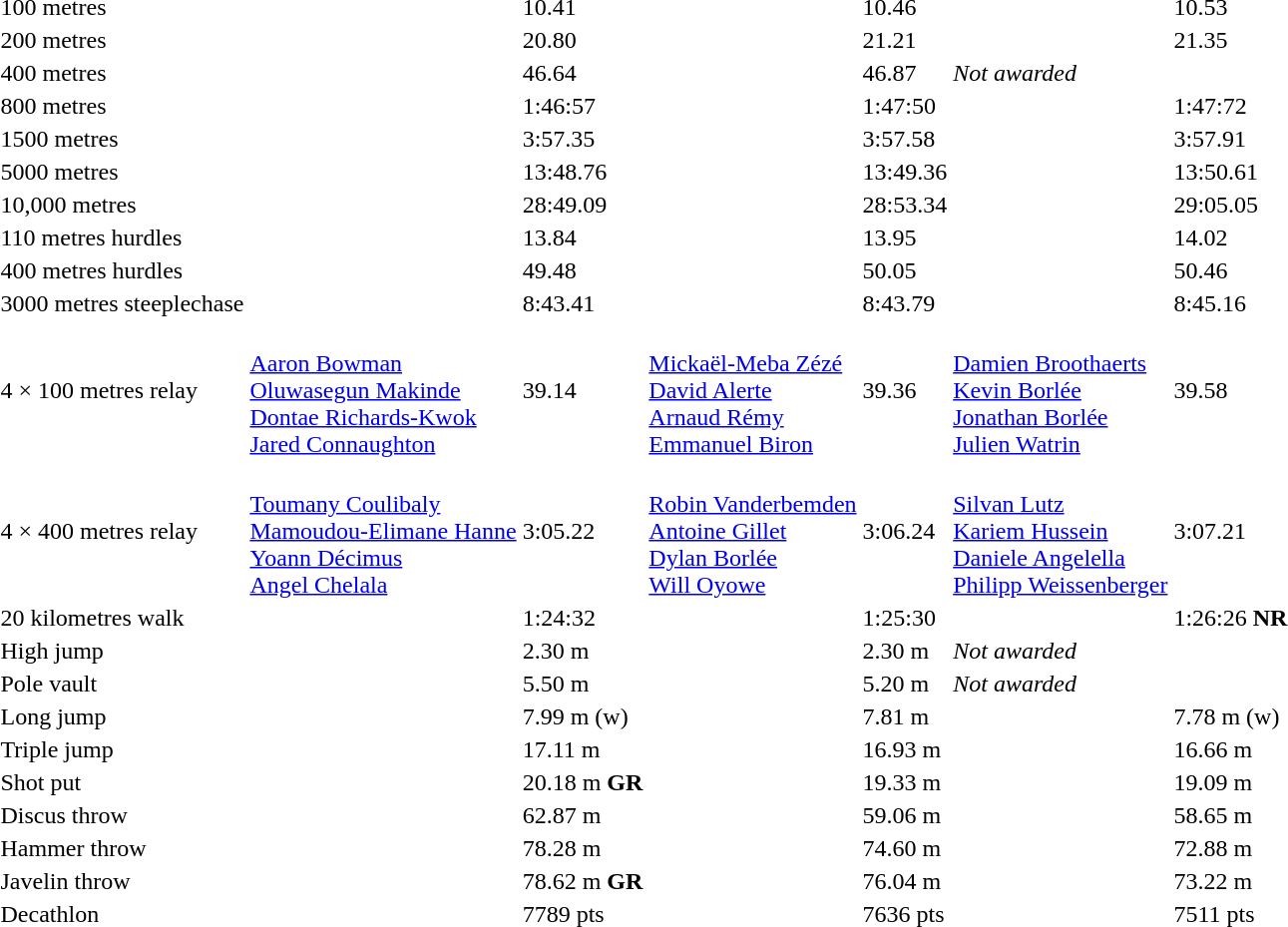<table>
<tr>
<td>100 metres</td>
<td></td>
<td>10.41</td>
<td></td>
<td>10.46</td>
<td></td>
<td>10.53</td>
</tr>
<tr>
<td>200 metres</td>
<td></td>
<td>20.80</td>
<td></td>
<td>21.21</td>
<td></td>
<td>21.35</td>
</tr>
<tr>
<td>400 metres</td>
<td></td>
<td>46.64</td>
<td><br></td>
<td>46.87</td>
<td><em>Not awarded</em></td>
<td></td>
</tr>
<tr>
<td>800 metres</td>
<td></td>
<td>1:46:57</td>
<td></td>
<td>1:47:50</td>
<td></td>
<td>1:47:72</td>
</tr>
<tr>
<td>1500 metres</td>
<td></td>
<td>3:57.35</td>
<td></td>
<td>3:57.58</td>
<td></td>
<td>3:57.91</td>
</tr>
<tr>
<td>5000 metres</td>
<td></td>
<td>13:48.76</td>
<td></td>
<td>13:49.36</td>
<td></td>
<td>13:50.61</td>
</tr>
<tr>
<td>10,000 metres</td>
<td></td>
<td>28:49.09</td>
<td></td>
<td>28:53.34</td>
<td></td>
<td>29:05.05</td>
</tr>
<tr>
<td>110 metres hurdles</td>
<td></td>
<td>13.84</td>
<td></td>
<td>13.95</td>
<td></td>
<td>14.02</td>
</tr>
<tr>
<td>400 metres hurdles</td>
<td></td>
<td>49.48</td>
<td></td>
<td>50.05</td>
<td></td>
<td>50.46</td>
</tr>
<tr>
<td>3000 metres steeplechase</td>
<td></td>
<td>8:43.41</td>
<td></td>
<td>8:43.79</td>
<td></td>
<td>8:45.16</td>
</tr>
<tr>
<td>4 × 100 metres relay</td>
<td><br><a href='#'>Aaron Bowman</a><br><a href='#'>Oluwasegun Makinde</a><br><a href='#'>Dontae Richards-Kwok</a><br><a href='#'>Jared Connaughton</a></td>
<td>39.14</td>
<td><br><a href='#'>Mickaël-Meba Zézé</a><br><a href='#'>David Alerte</a><br><a href='#'>Arnaud Rémy</a><br><a href='#'>Emmanuel Biron</a></td>
<td>39.36</td>
<td><br><a href='#'>Damien Broothaerts</a><br><a href='#'>Kevin Borlée</a><br><a href='#'>Jonathan Borlée</a><br><a href='#'>Julien Watrin</a></td>
<td>39.58</td>
</tr>
<tr>
<td>4 × 400 metres relay</td>
<td><br><a href='#'>Toumany Coulibaly</a><br><a href='#'>Mamoudou-Elimane Hanne</a><br><a href='#'>Yoann Décimus</a><br><a href='#'>Angel Chelala</a></td>
<td>3:05.22</td>
<td><br><a href='#'>Robin Vanderbemden</a><br><a href='#'>Antoine Gillet</a><br><a href='#'>Dylan Borlée</a><br><a href='#'>Will Oyowe</a></td>
<td>3:06.24</td>
<td><br><a href='#'>Silvan Lutz</a><br><a href='#'>Kariem Hussein</a><br><a href='#'>Daniele Angelella</a><br><a href='#'>Philipp Weissenberger</a></td>
<td>3:07.21</td>
</tr>
<tr>
<td>20 kilometres walk</td>
<td></td>
<td>1:24:32</td>
<td></td>
<td>1:25:30</td>
<td></td>
<td>1:26:26 <strong>NR</strong></td>
</tr>
<tr>
<td>High jump</td>
<td></td>
<td>2.30 m</td>
<td><br></td>
<td>2.30 m</td>
<td><em>Not awarded</em></td>
<td></td>
</tr>
<tr>
<td>Pole vault</td>
<td></td>
<td>5.50 m</td>
<td><br></td>
<td>5.20 m</td>
<td><em>Not awarded</em></td>
<td></td>
</tr>
<tr>
<td>Long jump</td>
<td></td>
<td>7.99 m (w)</td>
<td></td>
<td>7.81 m</td>
<td></td>
<td>7.78 m (w)</td>
</tr>
<tr>
<td>Triple jump</td>
<td></td>
<td>17.11 m</td>
<td></td>
<td>16.93 m</td>
<td></td>
<td>16.66 m</td>
</tr>
<tr>
<td>Shot put</td>
<td></td>
<td>20.18 m <strong>GR</strong></td>
<td></td>
<td>19.33 m</td>
<td></td>
<td>19.09 m</td>
</tr>
<tr>
<td>Discus throw</td>
<td></td>
<td>62.87 m</td>
<td></td>
<td>59.06 m</td>
<td></td>
<td>58.65 m</td>
</tr>
<tr>
<td>Hammer throw</td>
<td></td>
<td>78.28 m</td>
<td></td>
<td>74.60 m</td>
<td></td>
<td>72.88 m</td>
</tr>
<tr>
<td>Javelin throw</td>
<td></td>
<td>78.62 m <strong>GR</strong></td>
<td></td>
<td>76.04 m</td>
<td></td>
<td>73.22 m</td>
</tr>
<tr>
<td>Decathlon</td>
<td></td>
<td>7789 pts</td>
<td></td>
<td>7636 pts</td>
<td></td>
<td>7511 pts</td>
</tr>
</table>
